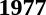<table>
<tr>
<td><strong>1977</strong><br></td>
</tr>
</table>
